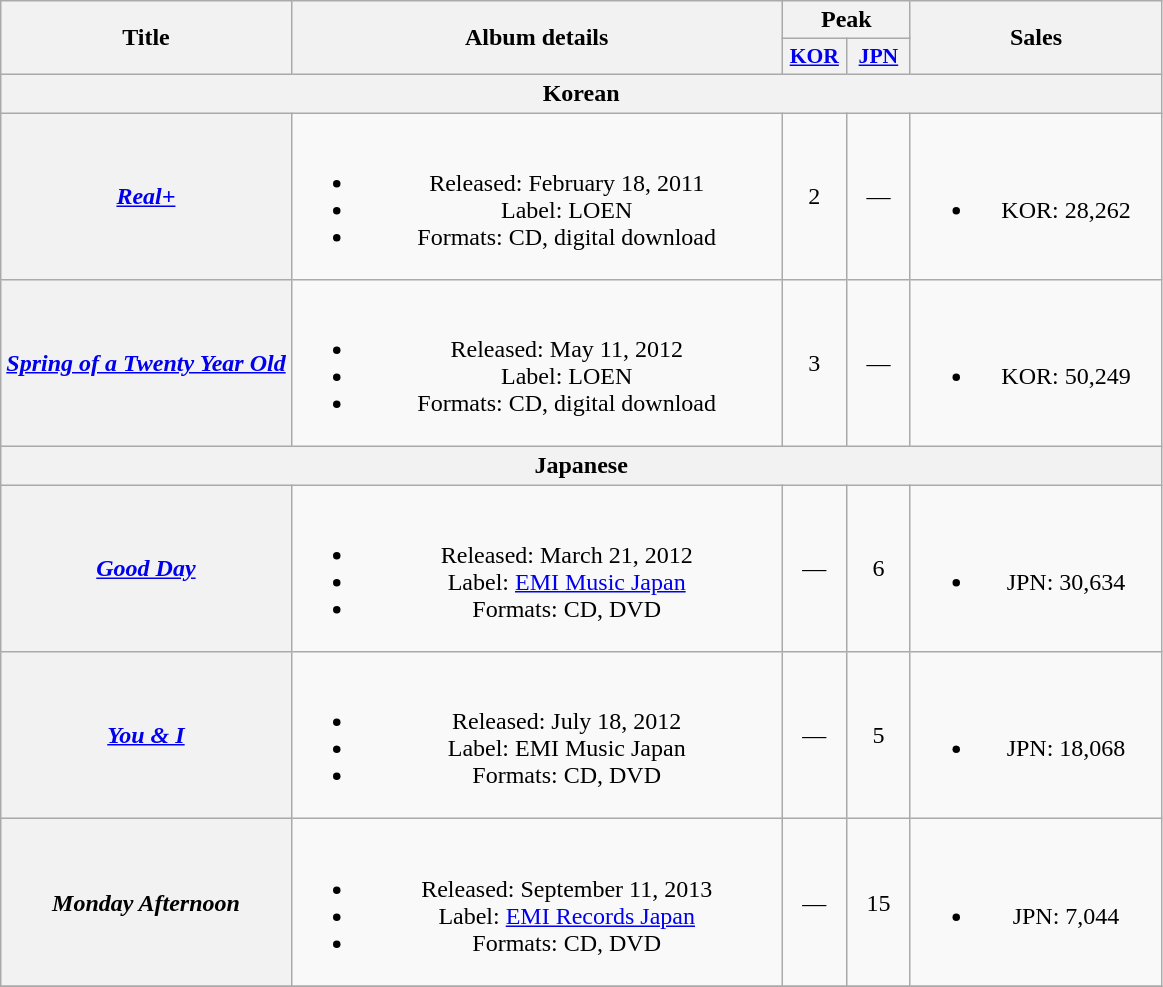<table class="wikitable plainrowheaders" style="text-align:center;">
<tr>
<th rowspan="2">Title</th>
<th rowspan="2" style="width:20em;">Album details</th>
<th colspan="2">Peak</th>
<th rowspan="2" style="width:10em;">Sales</th>
</tr>
<tr>
<th scope="col" style="width:2.5em;font-size:90%;"><a href='#'>KOR</a><br></th>
<th scope="col" style="width:2.5em;font-size:90%;"><a href='#'>JPN</a><br></th>
</tr>
<tr>
<th colspan="5">Korean</th>
</tr>
<tr>
<th scope="row"><em><a href='#'>Real+</a></em></th>
<td><br><ul><li>Released: February 18, 2011</li><li>Label: LOEN</li><li>Formats: CD, digital download</li></ul></td>
<td>2</td>
<td>—</td>
<td><br><ul><li>KOR: 28,262</li></ul></td>
</tr>
<tr>
<th scope="row"><em><a href='#'>Spring of a Twenty Year Old</a></em></th>
<td><br><ul><li>Released: May 11, 2012</li><li>Label: LOEN</li><li>Formats: CD, digital download</li></ul></td>
<td>3</td>
<td>—</td>
<td><br><ul><li>KOR: 50,249</li></ul></td>
</tr>
<tr>
<th colspan="5">Japanese</th>
</tr>
<tr>
<th scope="row"><em><a href='#'>Good Day</a></em></th>
<td><br><ul><li>Released: March 21, 2012</li><li>Label: <a href='#'>EMI Music Japan</a></li><li>Formats: CD, DVD</li></ul></td>
<td>—</td>
<td>6</td>
<td><br><ul><li>JPN: 30,634</li></ul></td>
</tr>
<tr>
<th scope="row"><em><a href='#'>You & I</a></em></th>
<td><br><ul><li>Released: July 18, 2012</li><li>Label: EMI Music Japan</li><li>Formats: CD, DVD</li></ul></td>
<td>—</td>
<td>5</td>
<td><br><ul><li>JPN: 18,068</li></ul></td>
</tr>
<tr>
<th scope="row"><em>Monday Afternoon</em></th>
<td><br><ul><li>Released: September 11, 2013</li><li>Label: <a href='#'>EMI Records Japan</a></li><li>Formats: CD, DVD</li></ul></td>
<td>—</td>
<td>15</td>
<td><br><ul><li>JPN: 7,044</li></ul></td>
</tr>
<tr>
</tr>
</table>
